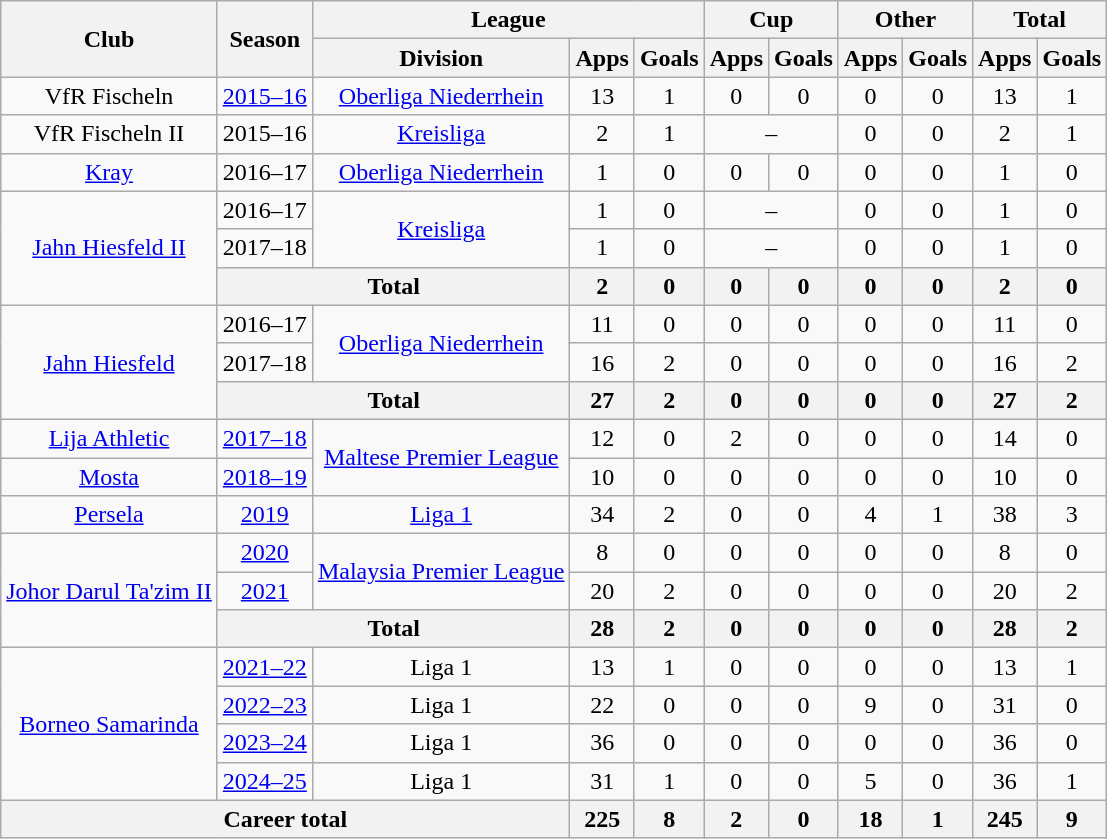<table class="wikitable" style="text-align: center">
<tr>
<th rowspan="2">Club</th>
<th rowspan="2">Season</th>
<th colspan="3">League</th>
<th colspan="2">Cup</th>
<th colspan="2">Other</th>
<th colspan="2">Total</th>
</tr>
<tr>
<th>Division</th>
<th>Apps</th>
<th>Goals</th>
<th>Apps</th>
<th>Goals</th>
<th>Apps</th>
<th>Goals</th>
<th>Apps</th>
<th>Goals</th>
</tr>
<tr>
<td>VfR Fischeln</td>
<td><a href='#'>2015–16</a></td>
<td><a href='#'>Oberliga Niederrhein</a></td>
<td>13</td>
<td>1</td>
<td>0</td>
<td>0</td>
<td>0</td>
<td>0</td>
<td>13</td>
<td>1</td>
</tr>
<tr>
<td>VfR Fischeln II</td>
<td>2015–16</td>
<td><a href='#'>Kreisliga</a></td>
<td>2</td>
<td>1</td>
<td colspan="2">–</td>
<td>0</td>
<td>0</td>
<td>2</td>
<td>1</td>
</tr>
<tr>
<td><a href='#'>Kray</a></td>
<td>2016–17</td>
<td><a href='#'>Oberliga Niederrhein</a></td>
<td>1</td>
<td>0</td>
<td>0</td>
<td>0</td>
<td>0</td>
<td>0</td>
<td>1</td>
<td>0</td>
</tr>
<tr>
<td rowspan="3"><a href='#'>Jahn Hiesfeld II</a></td>
<td>2016–17</td>
<td rowspan="2"><a href='#'>Kreisliga</a></td>
<td>1</td>
<td>0</td>
<td colspan="2">–</td>
<td>0</td>
<td>0</td>
<td>1</td>
<td>0</td>
</tr>
<tr>
<td>2017–18</td>
<td>1</td>
<td>0</td>
<td colspan="2">–</td>
<td>0</td>
<td>0</td>
<td>1</td>
<td>0</td>
</tr>
<tr>
<th colspan=2>Total</th>
<th>2</th>
<th>0</th>
<th>0</th>
<th>0</th>
<th>0</th>
<th>0</th>
<th>2</th>
<th>0</th>
</tr>
<tr>
<td rowspan="3"><a href='#'>Jahn Hiesfeld</a></td>
<td>2016–17</td>
<td rowspan="2"><a href='#'>Oberliga Niederrhein</a></td>
<td>11</td>
<td>0</td>
<td>0</td>
<td>0</td>
<td>0</td>
<td>0</td>
<td>11</td>
<td>0</td>
</tr>
<tr>
<td>2017–18</td>
<td>16</td>
<td>2</td>
<td>0</td>
<td>0</td>
<td>0</td>
<td>0</td>
<td>16</td>
<td>2</td>
</tr>
<tr>
<th colspan=2>Total</th>
<th>27</th>
<th>2</th>
<th>0</th>
<th>0</th>
<th>0</th>
<th>0</th>
<th>27</th>
<th>2</th>
</tr>
<tr>
<td><a href='#'>Lija Athletic</a></td>
<td><a href='#'>2017–18</a></td>
<td rowspan="2"><a href='#'>Maltese Premier League</a></td>
<td>12</td>
<td>0</td>
<td>2</td>
<td>0</td>
<td>0</td>
<td>0</td>
<td>14</td>
<td>0</td>
</tr>
<tr>
<td><a href='#'>Mosta</a></td>
<td><a href='#'>2018–19</a></td>
<td>10</td>
<td>0</td>
<td>0</td>
<td>0</td>
<td>0</td>
<td>0</td>
<td>10</td>
<td>0</td>
</tr>
<tr>
<td><a href='#'>Persela</a></td>
<td><a href='#'>2019</a></td>
<td><a href='#'>Liga 1</a></td>
<td>34</td>
<td>2</td>
<td>0</td>
<td>0</td>
<td>4</td>
<td>1</td>
<td>38</td>
<td>3</td>
</tr>
<tr>
<td rowspan="3"><a href='#'>Johor Darul Ta'zim II</a></td>
<td><a href='#'>2020</a></td>
<td rowspan="2"><a href='#'>Malaysia Premier League</a></td>
<td>8</td>
<td>0</td>
<td>0</td>
<td>0</td>
<td>0</td>
<td>0</td>
<td>8</td>
<td>0</td>
</tr>
<tr>
<td><a href='#'>2021</a></td>
<td>20</td>
<td>2</td>
<td>0</td>
<td>0</td>
<td>0</td>
<td>0</td>
<td>20</td>
<td>2</td>
</tr>
<tr>
<th colspan=2>Total</th>
<th>28</th>
<th>2</th>
<th>0</th>
<th>0</th>
<th>0</th>
<th>0</th>
<th>28</th>
<th>2</th>
</tr>
<tr>
<td rowspan="4"><a href='#'>Borneo Samarinda</a></td>
<td><a href='#'>2021–22</a></td>
<td rowspan="1">Liga 1</td>
<td>13</td>
<td>1</td>
<td>0</td>
<td>0</td>
<td>0</td>
<td>0</td>
<td>13</td>
<td>1</td>
</tr>
<tr>
<td><a href='#'>2022–23</a></td>
<td rowspan="1">Liga 1</td>
<td>22</td>
<td>0</td>
<td>0</td>
<td>0</td>
<td>9</td>
<td>0</td>
<td>31</td>
<td>0</td>
</tr>
<tr>
<td><a href='#'>2023–24</a></td>
<td>Liga 1</td>
<td>36</td>
<td>0</td>
<td>0</td>
<td>0</td>
<td>0</td>
<td>0</td>
<td>36</td>
<td>0</td>
</tr>
<tr>
<td><a href='#'>2024–25</a></td>
<td>Liga 1</td>
<td>31</td>
<td>1</td>
<td>0</td>
<td>0</td>
<td>5</td>
<td>0</td>
<td>36</td>
<td>1</td>
</tr>
<tr>
<th colspan=3>Career total</th>
<th>225</th>
<th>8</th>
<th>2</th>
<th>0</th>
<th>18</th>
<th>1</th>
<th>245</th>
<th>9</th>
</tr>
</table>
